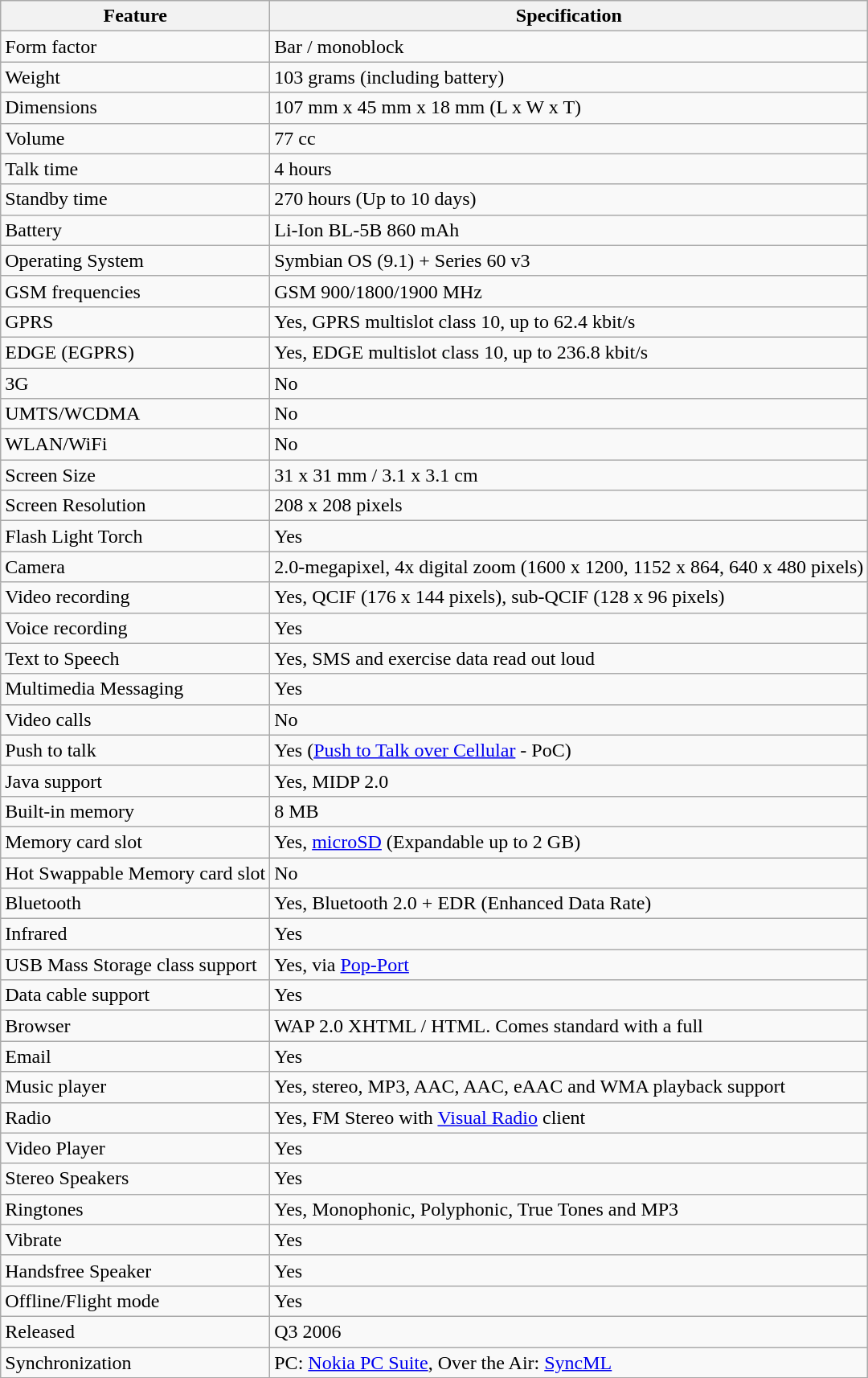<table class="wikitable">
<tr>
<th>Feature</th>
<th>Specification</th>
</tr>
<tr>
<td>Form factor</td>
<td>Bar / monoblock</td>
</tr>
<tr>
<td>Weight</td>
<td>103 grams (including battery)</td>
</tr>
<tr>
<td>Dimensions</td>
<td>107 mm x 45 mm x 18 mm (L x W x T)</td>
</tr>
<tr>
<td>Volume</td>
<td>77 cc</td>
</tr>
<tr>
<td>Talk time</td>
<td>4 hours</td>
</tr>
<tr>
<td>Standby time</td>
<td>270 hours (Up to 10 days)</td>
</tr>
<tr>
<td>Battery</td>
<td>Li-Ion BL-5B 860 mAh</td>
</tr>
<tr>
<td>Operating System</td>
<td>Symbian OS (9.1) + Series 60 v3</td>
</tr>
<tr>
<td>GSM frequencies</td>
<td>GSM 900/1800/1900 MHz</td>
</tr>
<tr>
<td>GPRS</td>
<td>Yes, GPRS multislot class 10, up to 62.4 kbit/s</td>
</tr>
<tr>
<td>EDGE (EGPRS)</td>
<td>Yes, EDGE multislot class 10, up to 236.8 kbit/s</td>
</tr>
<tr>
<td>3G</td>
<td>No</td>
</tr>
<tr>
<td>UMTS/WCDMA</td>
<td>No</td>
</tr>
<tr>
<td>WLAN/WiFi</td>
<td>No</td>
</tr>
<tr>
<td>Screen Size</td>
<td>31 x 31 mm / 3.1 x 3.1 cm</td>
</tr>
<tr>
<td>Screen Resolution</td>
<td>208 x 208 pixels</td>
</tr>
<tr>
<td>Flash Light Torch</td>
<td>Yes</td>
</tr>
<tr>
<td>Camera</td>
<td>2.0-megapixel, 4x digital zoom (1600 x 1200, 1152 x 864, 640 x 480 pixels)</td>
</tr>
<tr>
<td>Video recording</td>
<td>Yes, QCIF (176 x 144 pixels), sub-QCIF (128 x 96 pixels)</td>
</tr>
<tr>
<td>Voice recording</td>
<td>Yes</td>
</tr>
<tr>
<td>Text to Speech</td>
<td>Yes, SMS and exercise data read out loud</td>
</tr>
<tr>
<td>Multimedia Messaging</td>
<td>Yes</td>
</tr>
<tr>
<td>Video calls</td>
<td>No</td>
</tr>
<tr>
<td>Push to talk</td>
<td>Yes (<a href='#'>Push to Talk over Cellular</a> - PoC)</td>
</tr>
<tr>
<td>Java support</td>
<td>Yes, MIDP 2.0</td>
</tr>
<tr>
<td>Built-in memory</td>
<td>8 MB</td>
</tr>
<tr>
<td>Memory card slot</td>
<td>Yes, <a href='#'>microSD</a> (Expandable up to 2 GB)</td>
</tr>
<tr>
<td>Hot Swappable Memory card slot</td>
<td>No</td>
</tr>
<tr>
<td>Bluetooth</td>
<td>Yes, Bluetooth 2.0 + EDR (Enhanced Data Rate)</td>
</tr>
<tr>
<td>Infrared</td>
<td>Yes</td>
</tr>
<tr>
<td>USB Mass Storage class support</td>
<td>Yes, via <a href='#'>Pop-Port</a></td>
</tr>
<tr>
<td>Data cable support</td>
<td>Yes</td>
</tr>
<tr>
<td>Browser</td>
<td>WAP 2.0 XHTML / HTML. Comes standard with a full </td>
</tr>
<tr>
<td>Email</td>
<td>Yes</td>
</tr>
<tr>
<td>Music player</td>
<td>Yes, stereo, MP3, AAC, AAC, eAAC and WMA playback support</td>
</tr>
<tr>
<td>Radio</td>
<td>Yes, FM Stereo with <a href='#'>Visual Radio</a> client</td>
</tr>
<tr>
<td>Video Player</td>
<td>Yes</td>
</tr>
<tr>
<td>Stereo Speakers</td>
<td>Yes</td>
</tr>
<tr>
<td>Ringtones</td>
<td>Yes, Monophonic, Polyphonic, True Tones and MP3</td>
</tr>
<tr>
<td>Vibrate</td>
<td>Yes</td>
</tr>
<tr>
<td>Handsfree Speaker</td>
<td>Yes</td>
</tr>
<tr>
<td>Offline/Flight mode</td>
<td>Yes</td>
</tr>
<tr>
<td>Released</td>
<td>Q3 2006</td>
</tr>
<tr>
<td>Synchronization</td>
<td>PC: <a href='#'>Nokia PC Suite</a>, Over the Air: <a href='#'>SyncML</a></td>
</tr>
</table>
